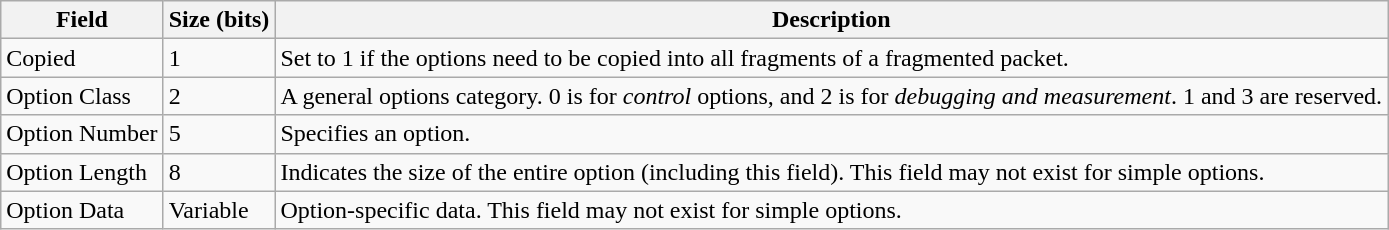<table class=wikitable>
<tr>
<th>Field</th>
<th>Size (bits)</th>
<th>Description</th>
</tr>
<tr>
<td>Copied</td>
<td>1</td>
<td>Set to 1 if the options need to be copied into all fragments of a fragmented packet.</td>
</tr>
<tr>
<td>Option Class</td>
<td>2</td>
<td>A general options category. 0 is for <em>control</em> options, and 2 is for <em>debugging and measurement</em>. 1 and 3 are reserved.</td>
</tr>
<tr>
<td>Option Number</td>
<td>5</td>
<td>Specifies an option.</td>
</tr>
<tr>
<td>Option Length</td>
<td>8</td>
<td>Indicates the size of the entire option (including this field). This field may not exist for simple options.</td>
</tr>
<tr>
<td>Option Data</td>
<td>Variable</td>
<td>Option-specific data. This field may not exist for simple options.</td>
</tr>
</table>
